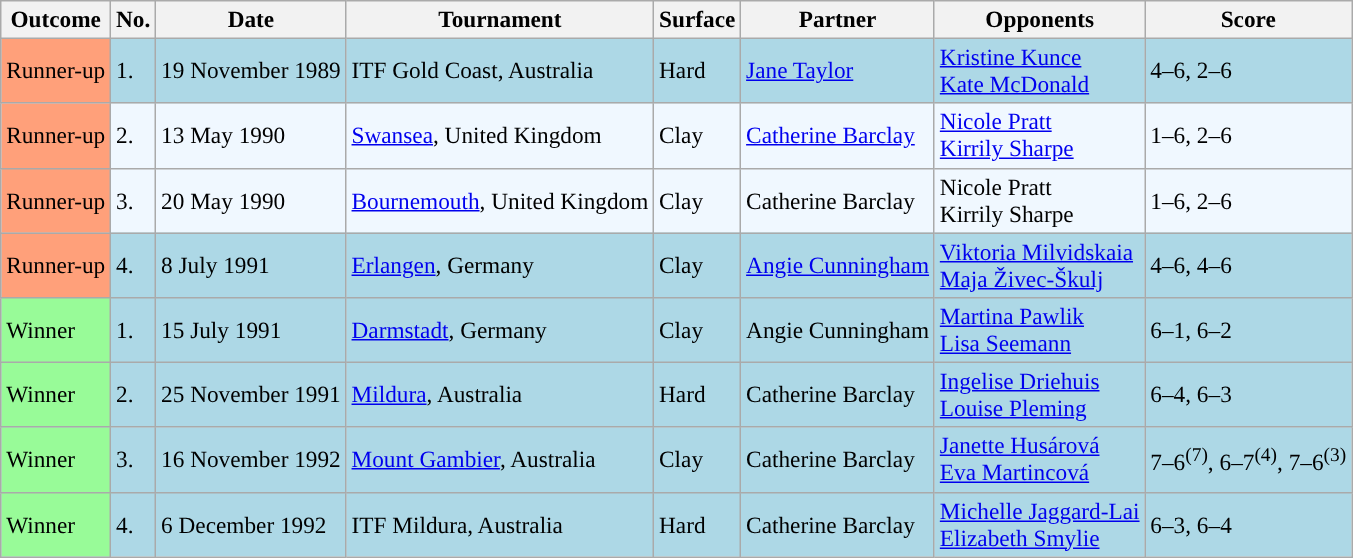<table class="sortable wikitable" style=font-size:97%>
<tr>
<th>Outcome</th>
<th>No.</th>
<th>Date</th>
<th>Tournament</th>
<th>Surface</th>
<th>Partner</th>
<th>Opponents</th>
<th class="unsortable">Score</th>
</tr>
<tr style="background:lightblue">
<td style="background:#ffa07a;">Runner-up</td>
<td>1.</td>
<td>19 November 1989</td>
<td>ITF Gold Coast, Australia</td>
<td>Hard</td>
<td> <a href='#'>Jane Taylor</a></td>
<td> <a href='#'>Kristine Kunce</a> <br>  <a href='#'>Kate McDonald</a></td>
<td>4–6, 2–6</td>
</tr>
<tr bgcolor=#f0f8ff>
<td style="background:#ffa07a;">Runner-up</td>
<td>2.</td>
<td>13 May 1990</td>
<td><a href='#'>Swansea</a>, United Kingdom</td>
<td>Clay</td>
<td> <a href='#'>Catherine Barclay</a></td>
<td> <a href='#'>Nicole Pratt</a> <br>  <a href='#'>Kirrily Sharpe</a></td>
<td>1–6, 2–6</td>
</tr>
<tr bgcolor=#f0f8ff>
<td style="background:#ffa07a;">Runner-up</td>
<td>3.</td>
<td>20 May 1990</td>
<td><a href='#'>Bournemouth</a>, United Kingdom</td>
<td>Clay</td>
<td> Catherine Barclay</td>
<td> Nicole Pratt <br>  Kirrily Sharpe</td>
<td>1–6, 2–6</td>
</tr>
<tr style="background:lightblue;">
<td style="background:#ffa07a;">Runner-up</td>
<td>4.</td>
<td>8 July 1991</td>
<td><a href='#'>Erlangen</a>, Germany</td>
<td>Clay</td>
<td> <a href='#'>Angie Cunningham</a></td>
<td> <a href='#'>Viktoria Milvidskaia</a> <br>  <a href='#'>Maja Živec-Škulj</a></td>
<td>4–6, 4–6</td>
</tr>
<tr bgcolor=lightblue>
<td style="background:#98fb98;">Winner</td>
<td>1.</td>
<td>15 July 1991</td>
<td><a href='#'>Darmstadt</a>, Germany</td>
<td>Clay</td>
<td> Angie Cunningham</td>
<td> <a href='#'>Martina Pawlik</a> <br>  <a href='#'>Lisa Seemann</a></td>
<td>6–1, 6–2</td>
</tr>
<tr style="background:lightblue;">
<td bgcolor="98FB98">Winner</td>
<td>2.</td>
<td>25 November 1991</td>
<td><a href='#'>Mildura</a>, Australia</td>
<td>Hard</td>
<td> Catherine Barclay</td>
<td> <a href='#'>Ingelise Driehuis</a> <br>  <a href='#'>Louise Pleming</a></td>
<td>6–4, 6–3</td>
</tr>
<tr bgcolor="lightblue">
<td bgcolor="98FB98">Winner</td>
<td>3.</td>
<td>16 November 1992</td>
<td><a href='#'>Mount Gambier</a>, Australia</td>
<td>Clay</td>
<td> Catherine Barclay</td>
<td> <a href='#'>Janette Husárová</a> <br>  <a href='#'>Eva Martincová</a></td>
<td>7–6<sup>(7)</sup>, 6–7<sup>(4)</sup>, 7–6<sup>(3)</sup></td>
</tr>
<tr bgcolor="lightblue">
<td bgcolor="98FB98">Winner</td>
<td>4.</td>
<td>6 December 1992</td>
<td>ITF Mildura, Australia</td>
<td>Hard</td>
<td> Catherine Barclay</td>
<td> <a href='#'>Michelle Jaggard-Lai</a> <br>  <a href='#'>Elizabeth Smylie</a></td>
<td>6–3, 6–4</td>
</tr>
</table>
